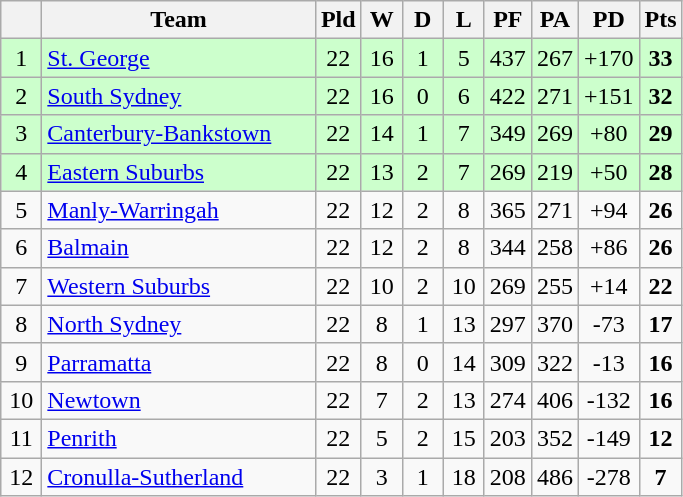<table class="wikitable" style="text-align:center;">
<tr>
<th style="width:20px;" abbr="Position×"></th>
<th width=175>Team</th>
<th style="width:20px;" abbr="Played">Pld</th>
<th style="width:20px;" abbr="Won">W</th>
<th style="width:20px;" abbr="Drawn">D</th>
<th style="width:20px;" abbr="Lost">L</th>
<th style="width:20px;" abbr="Points for">PF</th>
<th style="width:20px;" abbr="Points against">PA</th>
<th style="width:20px;" abbr="Points difference">PD</th>
<th style="width:20px;" abbr="Points">Pts</th>
</tr>
<tr style="background:#cfc;">
<td>1</td>
<td style="text-align:left;"> <a href='#'>St. George</a></td>
<td>22</td>
<td>16</td>
<td>1</td>
<td>5</td>
<td>437</td>
<td>267</td>
<td>+170</td>
<td><strong>33</strong></td>
</tr>
<tr style="background:#cfc;">
<td>2</td>
<td style="text-align:left;"> <a href='#'>South Sydney</a></td>
<td>22</td>
<td>16</td>
<td>0</td>
<td>6</td>
<td>422</td>
<td>271</td>
<td>+151</td>
<td><strong>32</strong></td>
</tr>
<tr style="background:#cfc;">
<td>3</td>
<td style="text-align:left;"> <a href='#'>Canterbury-Bankstown</a></td>
<td>22</td>
<td>14</td>
<td>1</td>
<td>7</td>
<td>349</td>
<td>269</td>
<td>+80</td>
<td><strong>29</strong></td>
</tr>
<tr style="background:#cfc;">
<td>4</td>
<td style="text-align:left;"> <a href='#'>Eastern Suburbs</a></td>
<td>22</td>
<td>13</td>
<td>2</td>
<td>7</td>
<td>269</td>
<td>219</td>
<td>+50</td>
<td><strong>28</strong></td>
</tr>
<tr>
<td>5</td>
<td style="text-align:left;"> <a href='#'>Manly-Warringah</a></td>
<td>22</td>
<td>12</td>
<td>2</td>
<td>8</td>
<td>365</td>
<td>271</td>
<td>+94</td>
<td><strong>26</strong></td>
</tr>
<tr>
<td>6</td>
<td style="text-align:left;"> <a href='#'>Balmain</a></td>
<td>22</td>
<td>12</td>
<td>2</td>
<td>8</td>
<td>344</td>
<td>258</td>
<td>+86</td>
<td><strong>26</strong></td>
</tr>
<tr>
<td>7</td>
<td style="text-align:left;"> <a href='#'>Western Suburbs</a></td>
<td>22</td>
<td>10</td>
<td>2</td>
<td>10</td>
<td>269</td>
<td>255</td>
<td>+14</td>
<td><strong>22</strong></td>
</tr>
<tr>
<td>8</td>
<td style="text-align:left;"> <a href='#'>North Sydney</a></td>
<td>22</td>
<td>8</td>
<td>1</td>
<td>13</td>
<td>297</td>
<td>370</td>
<td>-73</td>
<td><strong>17</strong></td>
</tr>
<tr>
<td>9</td>
<td style="text-align:left;"> <a href='#'>Parramatta</a></td>
<td>22</td>
<td>8</td>
<td>0</td>
<td>14</td>
<td>309</td>
<td>322</td>
<td>-13</td>
<td><strong>16</strong></td>
</tr>
<tr>
<td>10</td>
<td style="text-align:left;"> <a href='#'>Newtown</a></td>
<td>22</td>
<td>7</td>
<td>2</td>
<td>13</td>
<td>274</td>
<td>406</td>
<td>-132</td>
<td><strong>16</strong></td>
</tr>
<tr>
<td>11</td>
<td style="text-align:left;"> <a href='#'>Penrith</a></td>
<td>22</td>
<td>5</td>
<td>2</td>
<td>15</td>
<td>203</td>
<td>352</td>
<td>-149</td>
<td><strong>12</strong></td>
</tr>
<tr>
<td>12</td>
<td style="text-align:left;"> <a href='#'>Cronulla-Sutherland</a></td>
<td>22</td>
<td>3</td>
<td>1</td>
<td>18</td>
<td>208</td>
<td>486</td>
<td>-278</td>
<td><strong>7</strong></td>
</tr>
</table>
